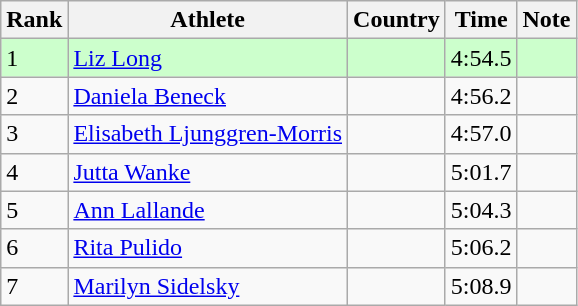<table class="wikitable sortable">
<tr>
<th>Rank</th>
<th>Athlete</th>
<th>Country</th>
<th>Time</th>
<th>Note</th>
</tr>
<tr bgcolor=#CCFFCC>
<td>1</td>
<td><a href='#'>Liz Long</a></td>
<td></td>
<td>4:54.5</td>
<td></td>
</tr>
<tr>
<td>2</td>
<td><a href='#'>Daniela Beneck</a></td>
<td></td>
<td>4:56.2</td>
<td></td>
</tr>
<tr>
<td>3</td>
<td><a href='#'>Elisabeth Ljunggren-Morris</a></td>
<td></td>
<td>4:57.0</td>
<td></td>
</tr>
<tr>
<td>4</td>
<td><a href='#'>Jutta Wanke</a></td>
<td></td>
<td>5:01.7</td>
<td></td>
</tr>
<tr>
<td>5</td>
<td><a href='#'>Ann Lallande</a></td>
<td></td>
<td>5:04.3</td>
<td></td>
</tr>
<tr>
<td>6</td>
<td><a href='#'>Rita Pulido</a></td>
<td></td>
<td>5:06.2</td>
<td></td>
</tr>
<tr>
<td>7</td>
<td><a href='#'>Marilyn Sidelsky</a></td>
<td></td>
<td>5:08.9</td>
<td></td>
</tr>
</table>
